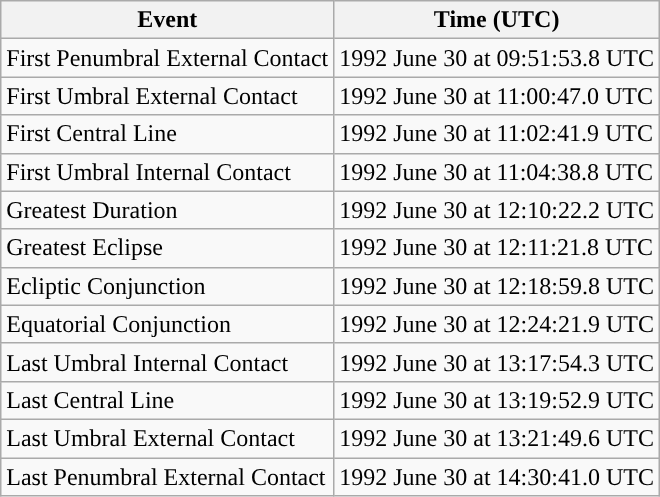<table class="wikitable">
<tr>
<th>Event</th>
<th>Time (UTC)</th>
</tr>
<tr>
<td>First Penumbral External Contact</td>
<td>1992 June 30 at 09:51:53.8 UTC</td>
</tr>
<tr>
<td>First Umbral External Contact</td>
<td>1992 June 30 at 11:00:47.0 UTC</td>
</tr>
<tr>
<td>First Central Line</td>
<td>1992 June 30 at 11:02:41.9 UTC</td>
</tr>
<tr>
<td>First Umbral Internal Contact</td>
<td>1992 June 30 at 11:04:38.8 UTC</td>
</tr>
<tr>
<td>Greatest Duration</td>
<td>1992 June 30 at 12:10:22.2 UTC</td>
</tr>
<tr>
<td>Greatest Eclipse</td>
<td>1992 June 30 at 12:11:21.8 UTC</td>
</tr>
<tr>
<td>Ecliptic Conjunction</td>
<td>1992 June 30 at 12:18:59.8 UTC</td>
</tr>
<tr>
<td>Equatorial Conjunction</td>
<td>1992 June 30 at 12:24:21.9 UTC</td>
</tr>
<tr>
<td>Last Umbral Internal Contact</td>
<td>1992 June 30 at 13:17:54.3 UTC</td>
</tr>
<tr>
<td>Last Central Line</td>
<td>1992 June 30 at 13:19:52.9 UTC</td>
</tr>
<tr>
<td>Last Umbral External Contact</td>
<td>1992 June 30 at 13:21:49.6 UTC</td>
</tr>
<tr>
<td>Last Penumbral External Contact</td>
<td>1992 June 30 at 14:30:41.0 UTC</td>
</tr>
</table>
